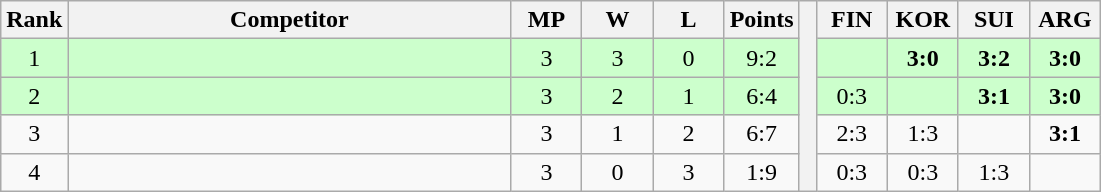<table class="wikitable" style="text-align:center">
<tr>
<th>Rank</th>
<th style="width:18em">Competitor</th>
<th style="width:2.5em">MP</th>
<th style="width:2.5em">W</th>
<th style="width:2.5em">L</th>
<th>Points</th>
<th rowspan="5"> </th>
<th style="width:2.5em">FIN</th>
<th style="width:2.5em">KOR</th>
<th style="width:2.5em">SUI</th>
<th style="width:2.5em">ARG</th>
</tr>
<tr style="background:#cfc;">
<td>1</td>
<td style="text-align:left"></td>
<td>3</td>
<td>3</td>
<td>0</td>
<td>9:2</td>
<td></td>
<td><strong>3:0</strong></td>
<td><strong>3:2</strong></td>
<td><strong>3:0</strong></td>
</tr>
<tr style="background:#cfc;">
<td>2</td>
<td style="text-align:left"></td>
<td>3</td>
<td>2</td>
<td>1</td>
<td>6:4</td>
<td>0:3</td>
<td></td>
<td><strong>3:1</strong></td>
<td><strong>3:0</strong></td>
</tr>
<tr>
<td>3</td>
<td style="text-align:left"></td>
<td>3</td>
<td>1</td>
<td>2</td>
<td>6:7</td>
<td>2:3</td>
<td>1:3</td>
<td></td>
<td><strong>3:1</strong></td>
</tr>
<tr>
<td>4</td>
<td style="text-align:left"></td>
<td>3</td>
<td>0</td>
<td>3</td>
<td>1:9</td>
<td>0:3</td>
<td>0:3</td>
<td>1:3</td>
<td></td>
</tr>
</table>
